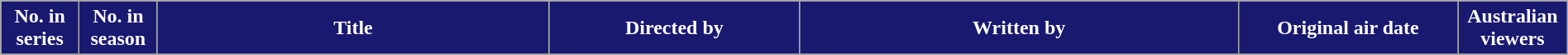<table class="wikitable plainrowheaders" style="margin: auto; width: 100%">
<tr>
<th !  style="background:#191970; color:#fff; text-align:center; width:5%;">No. in<br>series</th>
<th !  style="background:#191970; color:#fff; text-align:center; width:5%;">No. in<br>season</th>
<th !  style="background:#191970; color:#fff; text-align:center; width:25%;">Title</th>
<th !  style="background:#191970; color:#fff; text-align:center; width:16%;">Directed by</th>
<th !  style="background:#191970; color:#fff; text-align:center; width:28%;">Written by</th>
<th !  style="background:#191970; color:#fff; text-align:center; width:14%;">Original air date</th>
<th !  style="background:#191970; color:#fff; text-align:center; width:7%;">Australian viewers</th>
</tr>
<tr>
</tr>
</table>
